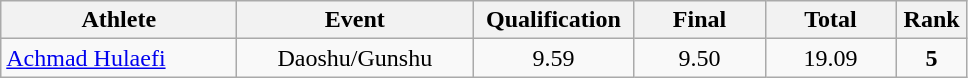<table class=wikitable style="text-align:center">
<tr>
<th width=150>Athlete</th>
<th width=150>Event</th>
<th width=100>Qualification</th>
<th width=80>Final</th>
<th width=80>Total</th>
<th width=40>Rank</th>
</tr>
<tr>
<td align=left><a href='#'>Achmad Hulaefi</a></td>
<td>Daoshu/Gunshu</td>
<td>9.59</td>
<td>9.50</td>
<td>19.09</td>
<td><strong>5</strong></td>
</tr>
</table>
